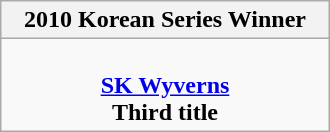<table width="220" class="wikitable">
<tr>
<th><strong>2010 Korean Series Winner</strong></th>
</tr>
<tr align="center">
<td><br><strong><a href='#'>SK Wyverns</a></strong><br><strong>Third title</strong></td>
</tr>
</table>
